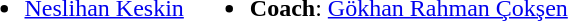<table>
<tr valign="top">
<td><br><ul><li> <a href='#'>Neslihan Keskin</a></li></ul></td>
<td><br><ul><li><strong>Coach</strong>:  <a href='#'>Gökhan Rahman Çokşen</a></li></ul></td>
</tr>
</table>
